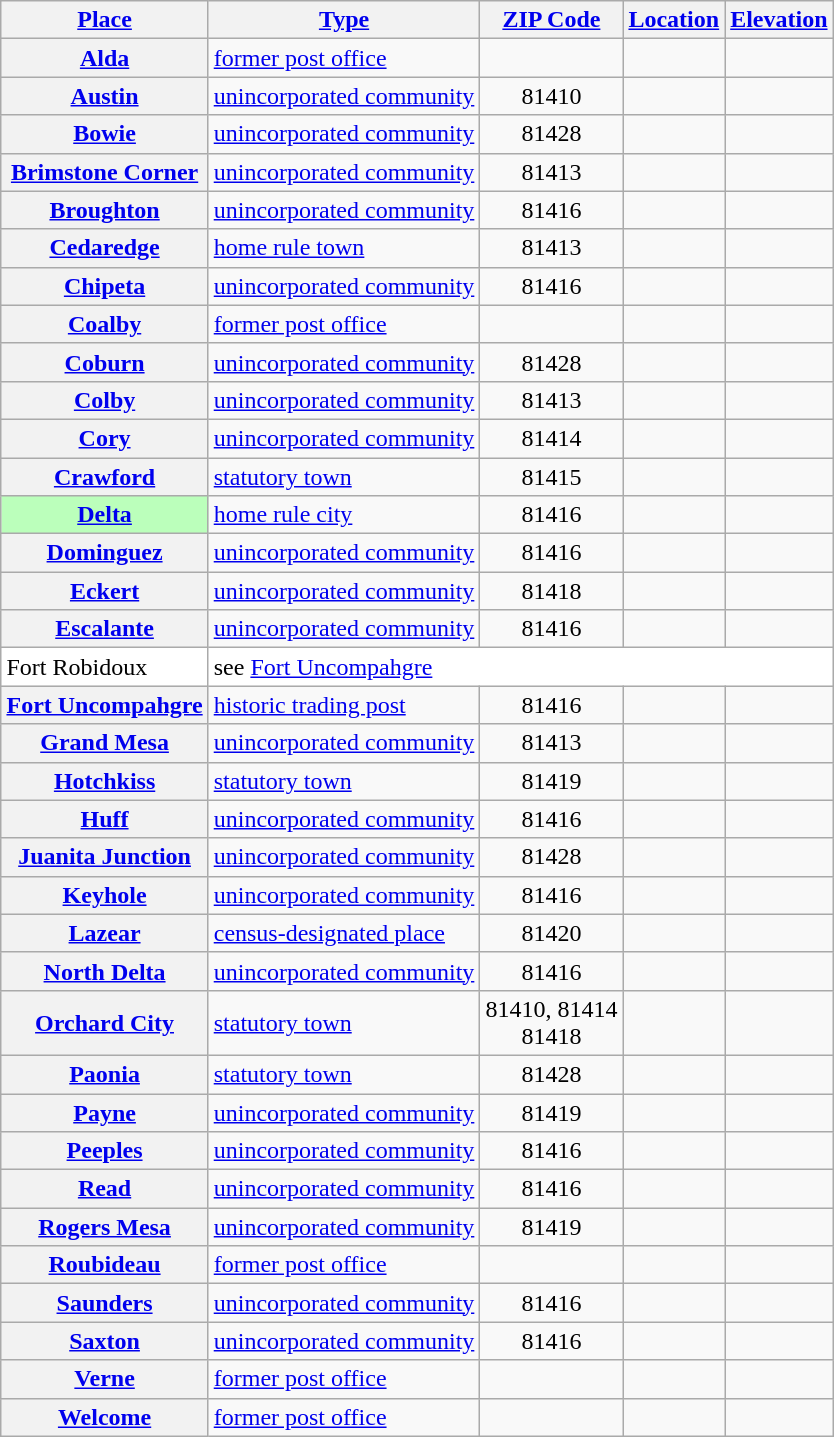<table class="wikitable sortable  plainrowheaders" style="margin:auto;">
<tr>
<th scope=col><a href='#'>Place</a></th>
<th scope=col><a href='#'>Type</a></th>
<th scope=col><a href='#'>ZIP Code</a></th>
<th scope=col><a href='#'>Location</a></th>
<th scope=col><a href='#'>Elevation</a></th>
</tr>
<tr>
<th scope=row><a href='#'>Alda</a></th>
<td><a href='#'>former post office</a></td>
<td align=center></td>
<td></td>
<td></td>
</tr>
<tr>
<th scope=row><a href='#'>Austin</a></th>
<td><a href='#'>unincorporated community</a></td>
<td align=center>81410</td>
<td></td>
<td align=right></td>
</tr>
<tr>
<th scope=row><a href='#'>Bowie</a></th>
<td><a href='#'>unincorporated community</a></td>
<td align=center>81428</td>
<td></td>
<td align=right></td>
</tr>
<tr>
<th scope=row><a href='#'>Brimstone Corner</a></th>
<td><a href='#'>unincorporated community</a></td>
<td align=center>81413</td>
<td></td>
<td align=right></td>
</tr>
<tr>
<th scope=row><a href='#'>Broughton</a></th>
<td><a href='#'>unincorporated community</a></td>
<td align=center>81416</td>
<td></td>
<td align=right></td>
</tr>
<tr>
<th scope=row><a href='#'>Cedaredge</a></th>
<td><a href='#'>home rule town</a></td>
<td align=center>81413</td>
<td></td>
<td align=right></td>
</tr>
<tr>
<th scope=row><a href='#'>Chipeta</a></th>
<td><a href='#'>unincorporated community</a></td>
<td align=center>81416</td>
<td></td>
<td align=right></td>
</tr>
<tr>
<th scope=row><a href='#'>Coalby</a></th>
<td><a href='#'>former post office</a></td>
<td align=center></td>
<td></td>
<td></td>
</tr>
<tr>
<th scope=row><a href='#'>Coburn</a></th>
<td><a href='#'>unincorporated community</a></td>
<td align=center>81428</td>
<td></td>
<td align=right></td>
</tr>
<tr>
<th scope=row><a href='#'>Colby</a></th>
<td><a href='#'>unincorporated community</a></td>
<td align=center>81413</td>
<td></td>
<td align=right></td>
</tr>
<tr>
<th scope=row><a href='#'>Cory</a></th>
<td><a href='#'>unincorporated community</a></td>
<td align=center>81414</td>
<td></td>
<td align=right></td>
</tr>
<tr>
<th scope=row><a href='#'>Crawford</a></th>
<td><a href='#'>statutory town</a></td>
<td align=center>81415</td>
<td></td>
<td align=right></td>
</tr>
<tr>
<th scope=row style="background:#BBFFBB;"><a href='#'>Delta</a></th>
<td><a href='#'>home rule city</a></td>
<td align=center>81416</td>
<td></td>
<td align=right></td>
</tr>
<tr>
<th scope=row><a href='#'>Dominguez</a></th>
<td><a href='#'>unincorporated community</a></td>
<td align=center>81416</td>
<td></td>
<td align=right></td>
</tr>
<tr>
<th scope=row><a href='#'>Eckert</a></th>
<td><a href='#'>unincorporated community</a></td>
<td align=center>81418</td>
<td></td>
<td align=right></td>
</tr>
<tr>
<th scope=row><a href='#'>Escalante</a></th>
<td><a href='#'>unincorporated community</a></td>
<td align=center>81416</td>
<td></td>
<td align=right></td>
</tr>
<tr bgcolor=white>
<td>Fort Robidoux</td>
<td colspan=4>see <a href='#'>Fort Uncompahgre</a></td>
</tr>
<tr>
<th scope=row><a href='#'>Fort Uncompahgre</a></th>
<td><a href='#'>historic trading post</a></td>
<td align=center>81416</td>
<td></td>
<td></td>
</tr>
<tr>
<th scope=row><a href='#'>Grand Mesa</a></th>
<td><a href='#'>unincorporated community</a></td>
<td align=center>81413</td>
<td></td>
<td align=right></td>
</tr>
<tr>
<th scope=row><a href='#'>Hotchkiss</a></th>
<td><a href='#'>statutory town</a></td>
<td align=center>81419</td>
<td></td>
<td align=right></td>
</tr>
<tr>
<th scope=row><a href='#'>Huff</a></th>
<td><a href='#'>unincorporated community</a></td>
<td align=center>81416</td>
<td></td>
<td align=right></td>
</tr>
<tr>
<th scope=row><a href='#'>Juanita Junction</a></th>
<td><a href='#'>unincorporated community</a></td>
<td align=center>81428</td>
<td></td>
<td align=right></td>
</tr>
<tr>
<th scope=row><a href='#'>Keyhole</a></th>
<td><a href='#'>unincorporated community</a></td>
<td align=center>81416</td>
<td></td>
<td align=right></td>
</tr>
<tr>
<th scope=row><a href='#'>Lazear</a></th>
<td><a href='#'>census-designated place</a></td>
<td align=center>81420</td>
<td></td>
<td align=right></td>
</tr>
<tr>
<th scope=row><a href='#'>North Delta</a></th>
<td><a href='#'>unincorporated community</a></td>
<td align=center>81416</td>
<td></td>
<td align=right></td>
</tr>
<tr>
<th scope=row><a href='#'>Orchard City</a></th>
<td><a href='#'>statutory town</a></td>
<td align=center>81410, 81414<br>81418</td>
<td></td>
<td align=right></td>
</tr>
<tr>
<th scope=row><a href='#'>Paonia</a></th>
<td><a href='#'>statutory town</a></td>
<td align=center>81428</td>
<td></td>
<td align=right></td>
</tr>
<tr>
<th scope=row><a href='#'>Payne</a></th>
<td><a href='#'>unincorporated community</a></td>
<td align=center>81419</td>
<td></td>
<td align=right></td>
</tr>
<tr>
<th scope=row><a href='#'>Peeples</a></th>
<td><a href='#'>unincorporated community</a></td>
<td align=center>81416</td>
<td></td>
<td align=right></td>
</tr>
<tr>
<th scope=row><a href='#'>Read</a></th>
<td><a href='#'>unincorporated community</a></td>
<td align=center>81416</td>
<td></td>
<td align=right></td>
</tr>
<tr>
<th scope=row><a href='#'>Rogers Mesa</a></th>
<td><a href='#'>unincorporated community</a></td>
<td align=center>81419</td>
<td></td>
<td align=right></td>
</tr>
<tr>
<th scope=row><a href='#'>Roubideau</a></th>
<td><a href='#'>former post office</a></td>
<td align=center></td>
<td></td>
<td></td>
</tr>
<tr>
<th scope=row><a href='#'>Saunders</a></th>
<td><a href='#'>unincorporated community</a></td>
<td align=center>81416</td>
<td></td>
<td align=right></td>
</tr>
<tr>
<th scope=row><a href='#'>Saxton</a></th>
<td><a href='#'>unincorporated community</a></td>
<td align=center>81416</td>
<td></td>
<td align=right></td>
</tr>
<tr>
<th scope=row><a href='#'>Verne</a></th>
<td><a href='#'>former post office</a></td>
<td align=center></td>
<td></td>
<td></td>
</tr>
<tr>
<th scope=row><a href='#'>Welcome</a></th>
<td><a href='#'>former post office</a></td>
<td align=center></td>
<td></td>
<td></td>
</tr>
</table>
